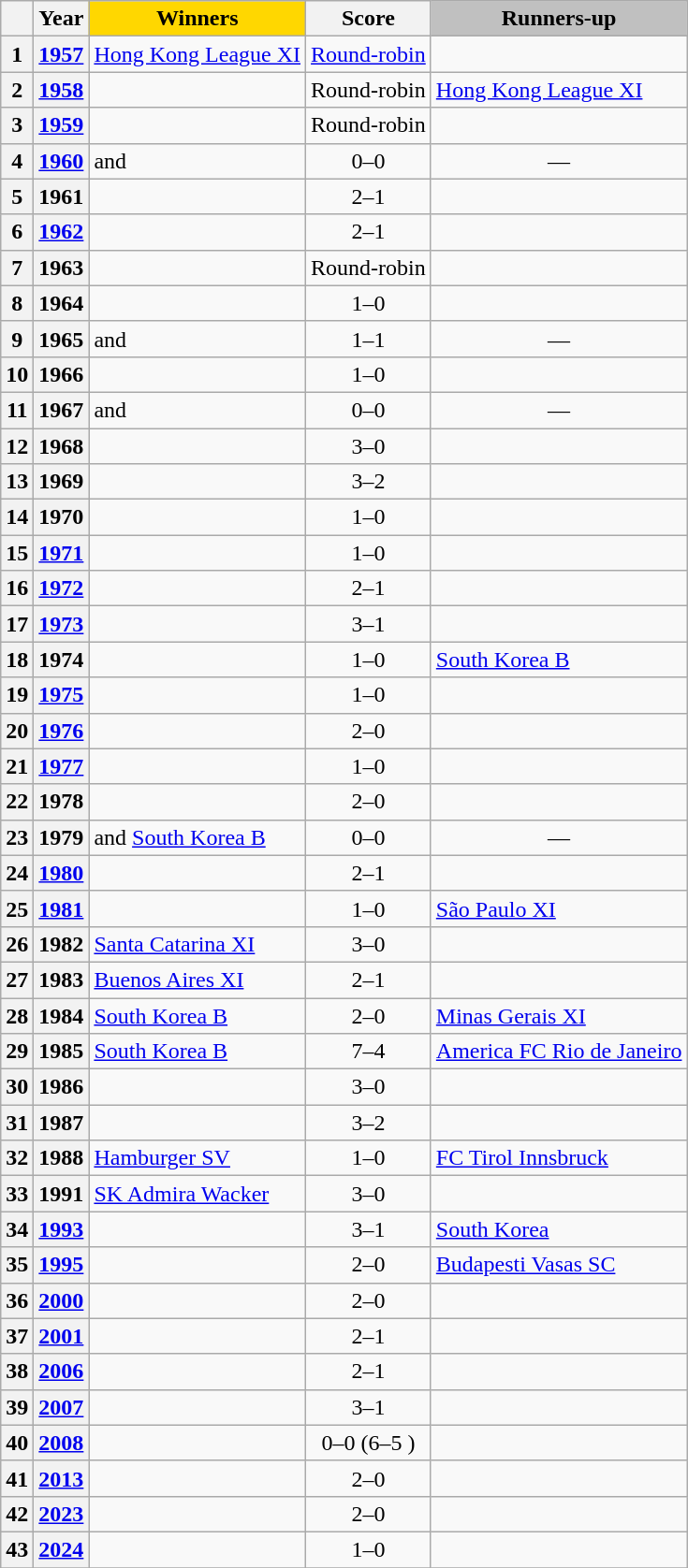<table class="wikitable plainrowheaders sortable" style="text-align: center;">
<tr>
<th></th>
<th>Year</th>
<th style="background:gold;">Winners</th>
<th>Score</th>
<th style="background:silver;">Runners-up</th>
</tr>
<tr>
<th scope="row" style="text-align: center;">1</th>
<th scope="row" style="text-align: center;"><a href='#'>1957</a></th>
<td align="left"> <a href='#'>Hong Kong League XI</a></td>
<td><a href='#'>Round-robin</a></td>
<td align="left"></td>
</tr>
<tr>
<th scope="row" style="text-align: center;">2</th>
<th scope="row" style="text-align: center;"><a href='#'>1958</a></th>
<td align="left"></td>
<td>Round-robin</td>
<td align="left"> <a href='#'>Hong Kong League XI</a></td>
</tr>
<tr>
<th scope="row" style="text-align: center;">3</th>
<th scope="row" style="text-align: center;"><a href='#'>1959</a></th>
<td align="left"></td>
<td>Round-robin</td>
<td align="left"></td>
</tr>
<tr>
<th scope="row" style="text-align: center;">4</th>
<th scope="row" style="text-align: center;"><a href='#'>1960</a></th>
<td align="left"> and </td>
<td>0–0</td>
<td>—</td>
</tr>
<tr>
<th scope="row" style="text-align: center;">5</th>
<th scope="row" style="text-align: center;">1961</th>
<td align="left"></td>
<td>2–1</td>
<td align="left"></td>
</tr>
<tr>
<th scope="row" style="text-align: center;">6</th>
<th scope="row" style="text-align: center;"><a href='#'>1962</a></th>
<td align="left"></td>
<td>2–1</td>
<td align="left"></td>
</tr>
<tr>
<th scope="row" style="text-align: center;">7</th>
<th scope="row" style="text-align: center;">1963</th>
<td align="left"></td>
<td>Round-robin</td>
<td align="left"></td>
</tr>
<tr>
<th scope="row" style="text-align: center;">8</th>
<th scope="row" style="text-align: center;">1964</th>
<td align="left"></td>
<td>1–0</td>
<td align="left"></td>
</tr>
<tr>
<th scope="row" style="text-align: center;">9</th>
<th scope="row" style="text-align: center;">1965</th>
<td align="left"> and </td>
<td>1–1</td>
<td>—</td>
</tr>
<tr>
<th scope="row" style="text-align: center;">10</th>
<th scope="row" style="text-align: center;">1966</th>
<td align="left"></td>
<td>1–0</td>
<td align="left"></td>
</tr>
<tr>
<th scope="row" style="text-align: center;">11</th>
<th scope="row" style="text-align: center;">1967</th>
<td align="left"> and </td>
<td>0–0</td>
<td>—</td>
</tr>
<tr>
<th scope="row" style="text-align: center;">12</th>
<th scope="row" style="text-align: center;">1968</th>
<td align="left"></td>
<td>3–0</td>
<td align="left"></td>
</tr>
<tr>
<th scope="row" style="text-align: center;">13</th>
<th scope="row" style="text-align: center;">1969</th>
<td align="left"></td>
<td>3–2</td>
<td align="left"></td>
</tr>
<tr>
<th scope="row" style="text-align: center;">14</th>
<th scope="row" style="text-align: center;">1970</th>
<td align="left"></td>
<td>1–0</td>
<td align="left"></td>
</tr>
<tr>
<th scope="row" style="text-align: center;">15</th>
<th scope="row" style="text-align: center;"><a href='#'>1971</a></th>
<td align="left"></td>
<td>1–0</td>
<td align="left"></td>
</tr>
<tr>
<th scope="row" style="text-align: center;">16</th>
<th scope="row" style="text-align: center;"><a href='#'>1972</a></th>
<td align="left"></td>
<td>2–1</td>
<td align="left"></td>
</tr>
<tr>
<th scope="row" style="text-align: center;">17</th>
<th scope="row" style="text-align: center;"><a href='#'>1973</a></th>
<td align="left"></td>
<td>3–1</td>
<td align="left"></td>
</tr>
<tr>
<th scope="row" style="text-align: center;">18</th>
<th scope="row" style="text-align: center;">1974</th>
<td align="left"></td>
<td>1–0</td>
<td align="left"> <a href='#'>South Korea B</a></td>
</tr>
<tr>
<th scope="row" style="text-align: center;">19</th>
<th scope="row" style="text-align: center;"><a href='#'>1975</a></th>
<td align="left"></td>
<td>1–0</td>
<td align="left"></td>
</tr>
<tr>
<th scope="row" style="text-align: center;">20</th>
<th scope="row" style="text-align: center;"><a href='#'>1976</a></th>
<td align="left"></td>
<td>2–0</td>
<td align="left"></td>
</tr>
<tr>
<th scope="row" style="text-align: center;">21</th>
<th scope="row" style="text-align: center;"><a href='#'>1977</a></th>
<td align="left"></td>
<td>1–0</td>
<td align="left"></td>
</tr>
<tr>
<th scope="row" style="text-align: center;">22</th>
<th scope="row" style="text-align: center;">1978</th>
<td align="left"></td>
<td>2–0</td>
<td align="left"></td>
</tr>
<tr>
<th scope="row" style="text-align: center;">23</th>
<th scope="row" style="text-align: center;">1979</th>
<td align="left"> and  <a href='#'>South Korea B</a></td>
<td>0–0</td>
<td>—</td>
</tr>
<tr>
<th scope="row" style="text-align: center;">24</th>
<th scope="row" style="text-align: center;"><a href='#'>1980</a></th>
<td align="left"></td>
<td>2–1</td>
<td align="left"></td>
</tr>
<tr>
<th scope="row" style="text-align: center;">25</th>
<th scope="row" style="text-align: center;"><a href='#'>1981</a></th>
<td align="left"></td>
<td>1–0</td>
<td align="left"> <a href='#'>São Paulo XI</a></td>
</tr>
<tr>
<th scope="row" style="text-align: center;">26</th>
<th scope="row" style="text-align: center;">1982</th>
<td align="left"> <a href='#'>Santa Catarina XI</a></td>
<td>3–0</td>
<td align="left"></td>
</tr>
<tr>
<th scope="row" style="text-align: center;">27</th>
<th scope="row" style="text-align: center;">1983</th>
<td align="left"> <a href='#'>Buenos Aires XI</a></td>
<td>2–1</td>
<td align="left"></td>
</tr>
<tr>
<th scope="row" style="text-align: center;">28</th>
<th scope="row" style="text-align: center;">1984</th>
<td align="left"> <a href='#'>South Korea B</a></td>
<td>2–0</td>
<td align="left"> <a href='#'>Minas Gerais XI</a></td>
</tr>
<tr>
<th scope="row" style="text-align: center;">29</th>
<th scope="row" style="text-align: center;">1985</th>
<td align="left"> <a href='#'>South Korea B</a></td>
<td>7–4 </td>
<td align="left"> <a href='#'>America FC Rio de Janeiro</a></td>
</tr>
<tr>
<th scope="row" style="text-align: center;">30</th>
<th scope="row" style="text-align: center;">1986</th>
<td align="left"></td>
<td>3–0</td>
<td align="left"></td>
</tr>
<tr>
<th scope="row" style="text-align: center;">31</th>
<th scope="row" style="text-align: center;">1987</th>
<td align="left"></td>
<td>3–2</td>
<td align="left"></td>
</tr>
<tr>
<th scope="row" style="text-align: center;">32</th>
<th scope="row" style="text-align: center;">1988</th>
<td align="left"> <a href='#'>Hamburger SV</a></td>
<td>1–0</td>
<td align="left"> <a href='#'>FC Tirol Innsbruck</a></td>
</tr>
<tr>
<th scope="row" style="text-align: center;">33</th>
<th scope="row" style="text-align: center;">1991</th>
<td align="left"> <a href='#'>SK Admira Wacker</a></td>
<td>3–0</td>
<td align="left"></td>
</tr>
<tr>
<th scope="row" style="text-align: center;">34</th>
<th scope="row" style="text-align: center;"><a href='#'>1993</a></th>
<td align="left"></td>
<td>3–1</td>
<td align="left"> <a href='#'>South Korea</a></td>
</tr>
<tr>
<th scope="row" style="text-align: center;">35</th>
<th scope="row" style="text-align: center;"><a href='#'>1995</a></th>
<td align="left"></td>
<td>2–0</td>
<td align="left"> <a href='#'>Budapesti Vasas SC</a></td>
</tr>
<tr>
<th scope="row" style="text-align: center;">36</th>
<th scope="row" style="text-align: center;"><a href='#'>2000</a></th>
<td align="left"></td>
<td>2–0</td>
<td align="left"></td>
</tr>
<tr>
<th scope="row" style="text-align: center;">37</th>
<th scope="row" style="text-align: center;"><a href='#'>2001</a></th>
<td align="left"></td>
<td>2–1</td>
<td align="left"></td>
</tr>
<tr>
<th scope="row" style="text-align: center;">38</th>
<th scope="row" style="text-align: center;"><a href='#'>2006</a></th>
<td align="left"></td>
<td>2–1</td>
<td align="left"></td>
</tr>
<tr>
<th scope="row" style="text-align: center;">39</th>
<th scope="row" style="text-align: center;"><a href='#'>2007</a></th>
<td align="left"></td>
<td>3–1</td>
<td align="left"></td>
</tr>
<tr>
<th scope="row" style="text-align: center;">40</th>
<th scope="row" style="text-align: center;"><a href='#'>2008</a></th>
<td align="left"></td>
<td>0–0 (6–5 )</td>
<td align="left"></td>
</tr>
<tr>
<th scope="row" style="text-align: center;">41</th>
<th scope="row" style="text-align: center;"><a href='#'>2013</a></th>
<td align="left"></td>
<td>2–0</td>
<td align="left"></td>
</tr>
<tr>
<th scope="row" style="text-align: center;">42</th>
<th scope="row" style="text-align: center;"><a href='#'>2023</a></th>
<td align="left"></td>
<td>2–0</td>
<td align="left"></td>
</tr>
<tr>
<th scope="row" style="text-align: center;">43</th>
<th scope="row" style="text-align: center;"><a href='#'>2024</a></th>
<td align="left"></td>
<td>1–0</td>
<td align="left"></td>
</tr>
<tr>
</tr>
</table>
